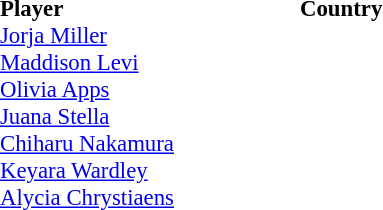<table style="font-size: 95%" cellspacing="0" cellpadding="0">
<tr>
<th style="width:200px;" align="left">Player</th>
<th style="width:150px;" align="left">Country</th>
</tr>
<tr>
<td><a href='#'>Jorja Miller</a></td>
<td></td>
</tr>
<tr>
<td><a href='#'>Maddison Levi</a></td>
<td></td>
</tr>
<tr>
<td><a href='#'>Olivia Apps</a></td>
<td></td>
</tr>
<tr>
<td><a href='#'>Juana Stella</a></td>
<td></td>
</tr>
<tr>
<td><a href='#'>Chiharu Nakamura</a></td>
<td></td>
</tr>
<tr>
<td><a href='#'>Keyara Wardley</a></td>
<td></td>
</tr>
<tr>
<td><a href='#'>Alycia Chrystiaens</a></td>
<td></td>
</tr>
</table>
